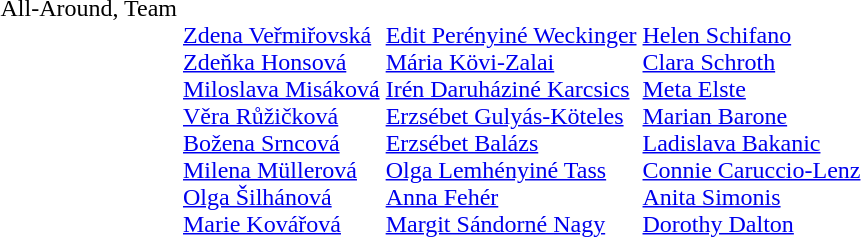<table>
<tr valign="top">
<td>All-Around, Team<br></td>
<td><br><a href='#'>Zdena Veřmiřovská</a><br><a href='#'>Zdeňka Honsová</a><br><a href='#'>Miloslava Misáková</a><br><a href='#'>Věra Růžičková</a><br><a href='#'>Božena Srncová</a> <br><a href='#'>Milena Müllerová</a><br><a href='#'>Olga Šilhánová</a><br><a href='#'>Marie Kovářová</a></td>
<td><br><a href='#'>Edit Perényiné Weckinger</a><br><a href='#'>Mária Kövi-Zalai</a><br><a href='#'>Irén Daruháziné Karcsics</a><br><a href='#'>Erzsébet Gulyás-Köteles</a><br><a href='#'>Erzsébet Balázs</a> <br><a href='#'>Olga Lemhényiné Tass</a><br><a href='#'>Anna Fehér</a><br><a href='#'>Margit Sándorné Nagy</a></td>
<td><br><a href='#'>Helen Schifano</a><br><a href='#'>Clara Schroth</a><br><a href='#'>Meta Elste</a><br><a href='#'>Marian Barone</a><br><a href='#'>Ladislava Bakanic</a> <br><a href='#'>Connie Caruccio-Lenz</a><br><a href='#'>Anita Simonis</a><br><a href='#'>Dorothy Dalton</a></td>
</tr>
</table>
